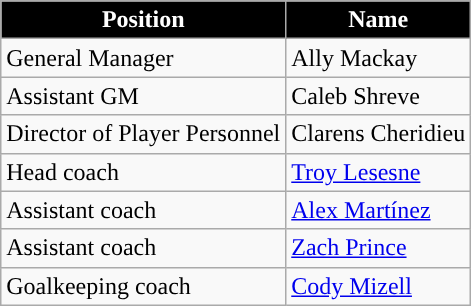<table class="wikitable">
<tr>
<th style="background:#000000; color:white;">Position</th>
<th style="background:#000000; color:white;">Name</th>
</tr>
<tr>
<td>General Manager</td>
<td align=left> Ally Mackay</td>
</tr>
<tr>
<td>Assistant GM</td>
<td align=left> Caleb Shreve</td>
</tr>
<tr>
<td>Director of Player Personnel</td>
<td align=left> Clarens Cheridieu</td>
</tr>
<tr>
<td>Head coach</td>
<td align=left> <a href='#'>Troy Lesesne</a></td>
</tr>
<tr>
<td>Assistant coach</td>
<td align=left> <a href='#'>Alex Martínez</a></td>
</tr>
<tr>
<td>Assistant coach</td>
<td align=left> <a href='#'>Zach Prince</a></td>
</tr>
<tr>
<td>Goalkeeping coach</td>
<td align=left> <a href='#'>Cody Mizell</a></td>
</tr>
</table>
